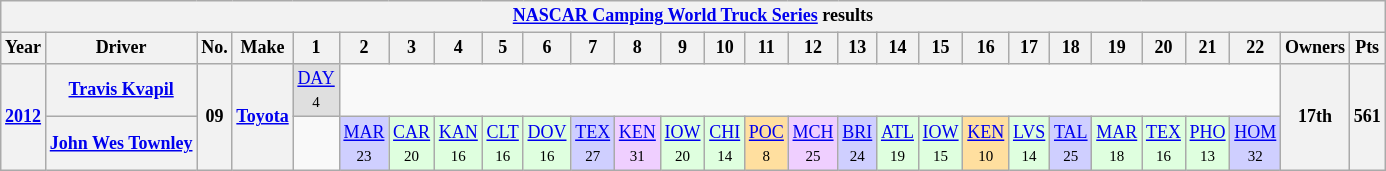<table class="wikitable" style="text-align:center; font-size:75%">
<tr>
<th colspan=45><a href='#'>NASCAR Camping World Truck Series</a> results</th>
</tr>
<tr>
<th>Year</th>
<th>Driver</th>
<th>No.</th>
<th>Make</th>
<th>1</th>
<th>2</th>
<th>3</th>
<th>4</th>
<th>5</th>
<th>6</th>
<th>7</th>
<th>8</th>
<th>9</th>
<th>10</th>
<th>11</th>
<th>12</th>
<th>13</th>
<th>14</th>
<th>15</th>
<th>16</th>
<th>17</th>
<th>18</th>
<th>19</th>
<th>20</th>
<th>21</th>
<th>22</th>
<th>Owners</th>
<th>Pts</th>
</tr>
<tr>
<th rowspan=2><a href='#'>2012</a></th>
<th><a href='#'>Travis Kvapil</a></th>
<th rowspan=2>09</th>
<th rowspan=2><a href='#'>Toyota</a></th>
<td style="background:#DFDFDF;"><a href='#'>DAY</a><br><small>4</small></td>
<td colspan=21></td>
<th rowspan=2>17th</th>
<th rowspan=2>561</th>
</tr>
<tr>
<th><a href='#'>John Wes Townley</a></th>
<td></td>
<td style="background:#CFCFFF;"><a href='#'>MAR</a><br><small>23</small></td>
<td style="background:#DFFFDF;"><a href='#'>CAR</a><br><small>20</small></td>
<td style="background:#DFFFDF;"><a href='#'>KAN</a><br><small>16</small></td>
<td style="background:#DFFFDF;"><a href='#'>CLT</a><br><small>16</small></td>
<td style="background:#DFFFDF;"><a href='#'>DOV</a><br><small>16</small></td>
<td style="background:#CFCFFF;"><a href='#'>TEX</a><br><small>27</small></td>
<td style="background:#EFCFFF;"><a href='#'>KEN</a><br><small>31</small></td>
<td style="background:#DFFFDF;"><a href='#'>IOW</a><br><small>20</small></td>
<td style="background:#DFFFDF;"><a href='#'>CHI</a><br><small>14</small></td>
<td style="background:#FFDF9F;"><a href='#'>POC</a><br><small>8</small></td>
<td style="background:#EFCFFF;"><a href='#'>MCH</a><br><small>25</small></td>
<td style="background:#CFCFFF;"><a href='#'>BRI</a><br><small>24</small></td>
<td style="background:#DFFFDF;"><a href='#'>ATL</a><br><small>19</small></td>
<td style="background:#DFFFDF;"><a href='#'>IOW</a><br><small>15</small></td>
<td style="background:#FFDF9F;"><a href='#'>KEN</a><br><small>10</small></td>
<td style="background:#DFFFDF;"><a href='#'>LVS</a><br><small>14</small></td>
<td style="background:#CFCFFF;"><a href='#'>TAL</a><br><small>25</small></td>
<td style="background:#DFFFDF;"><a href='#'>MAR</a><br><small>18</small></td>
<td style="background:#DFFFDF;"><a href='#'>TEX</a><br><small>16</small></td>
<td style="background:#DFFFDF;"><a href='#'>PHO</a><br><small>13</small></td>
<td style="background:#CFCFFF;"><a href='#'>HOM</a><br><small>32</small></td>
</tr>
</table>
